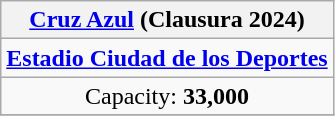<table class="wikitable" style="text-align:center">
<tr>
<th><a href='#'>Cruz Azul</a> (Clausura 2024)</th>
</tr>
<tr>
<td><strong><a href='#'>Estadio Ciudad de los Deportes</a></strong></td>
</tr>
<tr>
<td>Capacity: <strong>33,000</strong></td>
</tr>
<tr>
</tr>
</table>
